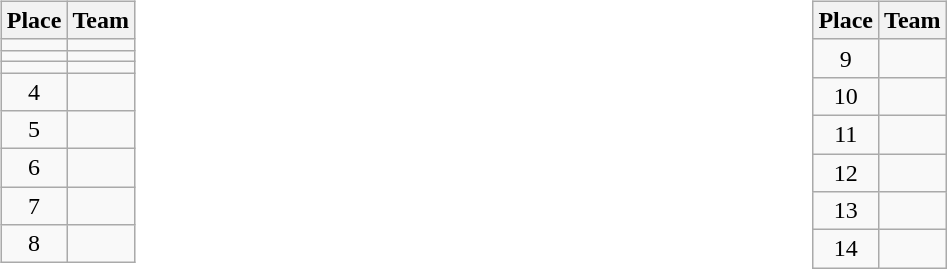<table>
<tr>
<td valign=top width=10%><br><table class=wikitable>
<tr>
<th>Place</th>
<th>Team</th>
</tr>
<tr>
<td align=center></td>
<td></td>
</tr>
<tr>
<td align=center></td>
<td></td>
</tr>
<tr>
<td align=center></td>
<td></td>
</tr>
<tr>
<td align=center>4</td>
<td></td>
</tr>
<tr>
<td align=center>5</td>
<td></td>
</tr>
<tr>
<td align=center>6</td>
<td></td>
</tr>
<tr>
<td align=center>7</td>
<td></td>
</tr>
<tr>
<td align=center>8</td>
<td></td>
</tr>
</table>
</td>
<td valign=top width=10%><br><table class=wikitable>
<tr>
<th>Place</th>
<th>Team</th>
</tr>
<tr>
<td align=center>9</td>
<td></td>
</tr>
<tr>
<td align=center>10</td>
<td></td>
</tr>
<tr>
<td align=center>11</td>
<td></td>
</tr>
<tr>
<td align=center>12</td>
<td></td>
</tr>
<tr>
<td align=center>13</td>
<td></td>
</tr>
<tr>
<td align=center>14</td>
<td></td>
</tr>
</table>
</td>
</tr>
</table>
